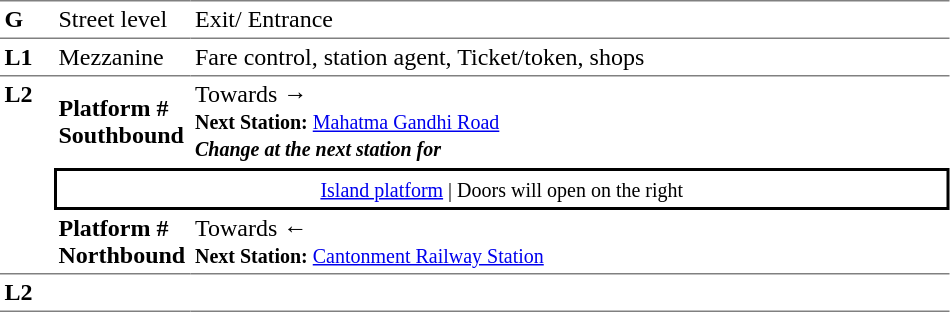<table table border=0 cellspacing=0 cellpadding=3>
<tr>
<td style="border-top:solid 1px gray;border-bottom:solid 1px gray;" width=30 valign=top><strong>G</strong></td>
<td style="border-top:solid 1px gray;border-bottom:solid 1px gray;" width=85 valign=top>Street level</td>
<td style="border-top:solid 1px gray;border-bottom:solid 1px gray;" width=500 valign=top>Exit/ Entrance</td>
</tr>
<tr>
<td style="border-bottom:solid 1px gray;"><strong>L1</strong></td>
<td style="border-bottom:solid 1px gray;">Mezzanine</td>
<td style="border-bottom:solid 1px gray;">Fare control, station agent, Ticket/token, shops</td>
</tr>
<tr>
<td style="border-bottom:solid 1px gray;" width=30 rowspan=3 valign=top><strong>L2</strong></td>
<td style="border-bottom:solid 1px white;" width=85><span><strong>Platform #</strong><br><strong>Southbound</strong></span></td>
<td style="border-bottom:solid 1px white;" width=500>Towards → <br><small><strong>Next Station:</strong> <a href='#'>Mahatma Gandhi Road</a><br><strong><em>Change at the next station for </em></strong></small></td>
</tr>
<tr>
<td style="border-top:solid 2px black;border-right:solid 2px black;border-left:solid 2px black;border-bottom:solid 2px black;text-align:center;" colspan=2><small><a href='#'>Island platform</a> | Doors will open on the right </small></td>
</tr>
<tr>
<td style="border-bottom:solid 1px gray;" width=85><span><strong>Platform #</strong><br><strong>Northbound</strong></span></td>
<td style="border-bottom:solid 1px gray;" width="500">Towards ← <br><small><strong>Next Station:</strong> <a href='#'>Cantonment Railway Station</a></small></td>
</tr>
<tr>
<td style="border-bottom:solid 1px gray;" width=30 rowspan=2 valign=top><strong>L2</strong></td>
<td style="border-bottom:solid 1px gray;" width=85></td>
<td style="border-bottom:solid 1px gray;" width=500></td>
</tr>
</table>
